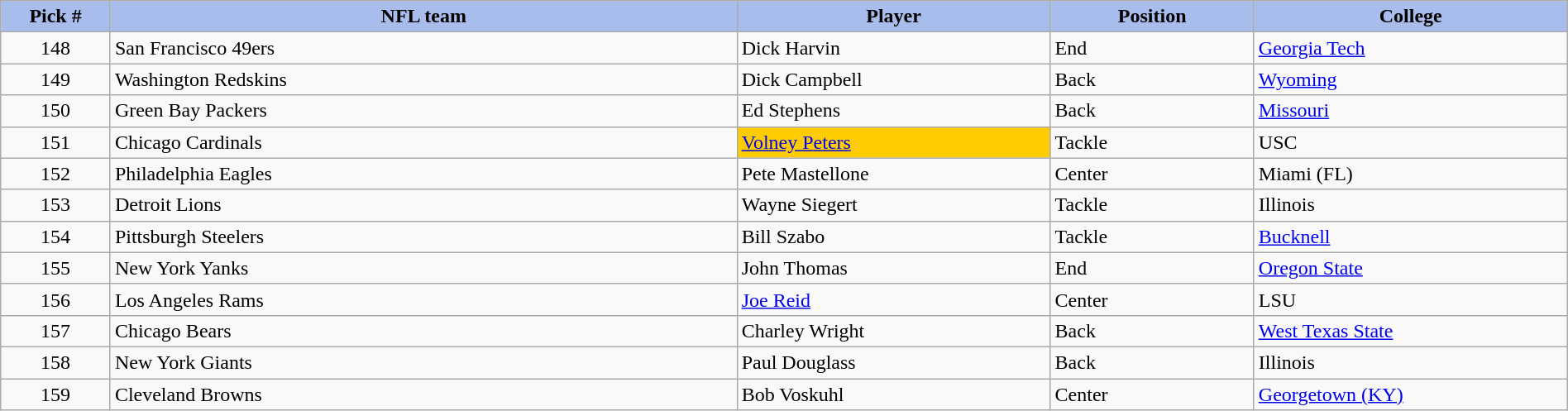<table class="wikitable sortable sortable" style="width: 100%">
<tr>
<th style="background:#A8BDEC;" width=7%>Pick #</th>
<th width=40% style="background:#A8BDEC;">NFL team</th>
<th width=20% style="background:#A8BDEC;">Player</th>
<th width=13% style="background:#A8BDEC;">Position</th>
<th style="background:#A8BDEC;">College</th>
</tr>
<tr>
<td align=center>148</td>
<td>San Francisco 49ers</td>
<td>Dick Harvin</td>
<td>End</td>
<td><a href='#'>Georgia Tech</a></td>
</tr>
<tr>
<td align=center>149</td>
<td>Washington Redskins</td>
<td>Dick Campbell</td>
<td>Back</td>
<td><a href='#'>Wyoming</a></td>
</tr>
<tr>
<td align=center>150</td>
<td>Green Bay Packers</td>
<td>Ed Stephens</td>
<td>Back</td>
<td><a href='#'>Missouri</a></td>
</tr>
<tr>
<td align=center>151</td>
<td>Chicago Cardinals</td>
<td bgcolor="#FFCC00"><a href='#'>Volney Peters</a></td>
<td>Tackle</td>
<td>USC</td>
</tr>
<tr>
<td align=center>152</td>
<td>Philadelphia Eagles</td>
<td>Pete Mastellone</td>
<td>Center</td>
<td>Miami (FL)</td>
</tr>
<tr>
<td align=center>153</td>
<td>Detroit Lions</td>
<td>Wayne Siegert</td>
<td>Tackle</td>
<td>Illinois</td>
</tr>
<tr>
<td align=center>154</td>
<td>Pittsburgh Steelers</td>
<td>Bill Szabo</td>
<td>Tackle</td>
<td><a href='#'>Bucknell</a></td>
</tr>
<tr>
<td align=center>155</td>
<td>New York Yanks</td>
<td>John Thomas</td>
<td>End</td>
<td><a href='#'>Oregon State</a></td>
</tr>
<tr>
<td align=center>156</td>
<td>Los Angeles Rams</td>
<td><a href='#'>Joe Reid</a></td>
<td>Center</td>
<td>LSU</td>
</tr>
<tr>
<td align=center>157</td>
<td>Chicago Bears</td>
<td>Charley Wright</td>
<td>Back</td>
<td><a href='#'>West Texas State</a></td>
</tr>
<tr>
<td align=center>158</td>
<td>New York Giants</td>
<td>Paul Douglass</td>
<td>Back</td>
<td>Illinois</td>
</tr>
<tr>
<td align=center>159</td>
<td>Cleveland Browns</td>
<td>Bob Voskuhl</td>
<td>Center</td>
<td><a href='#'>Georgetown (KY)</a></td>
</tr>
</table>
